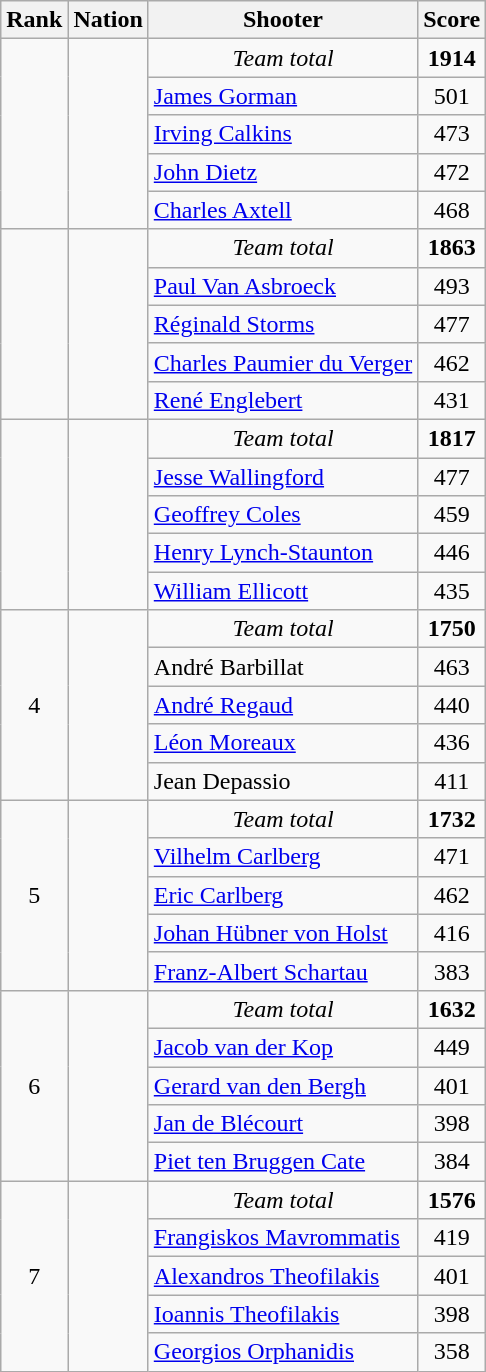<table class="wikitable sortable" style="text-align:center">
<tr>
<th>Rank</th>
<th>Nation</th>
<th>Shooter</th>
<th>Score</th>
</tr>
<tr>
<td rowspan=5></td>
<td rowspan=5 align=left></td>
<td><em>Team total</em></td>
<td><strong>1914</strong></td>
</tr>
<tr>
<td align=left><a href='#'>James Gorman</a></td>
<td>501</td>
</tr>
<tr>
<td align=left><a href='#'>Irving Calkins</a></td>
<td>473</td>
</tr>
<tr>
<td align=left><a href='#'>John Dietz</a></td>
<td>472</td>
</tr>
<tr>
<td align=left><a href='#'>Charles Axtell</a></td>
<td>468</td>
</tr>
<tr>
<td rowspan=5></td>
<td rowspan=5 align=left></td>
<td><em>Team total</em></td>
<td><strong>1863</strong></td>
</tr>
<tr>
<td align=left><a href='#'>Paul Van Asbroeck</a></td>
<td>493</td>
</tr>
<tr>
<td align=left><a href='#'>Réginald Storms</a></td>
<td>477</td>
</tr>
<tr>
<td align=left><a href='#'>Charles Paumier du Verger</a></td>
<td>462</td>
</tr>
<tr>
<td align=left><a href='#'>René Englebert</a></td>
<td>431</td>
</tr>
<tr>
<td rowspan=5></td>
<td rowspan=5 align=left></td>
<td><em>Team total</em></td>
<td><strong>1817</strong></td>
</tr>
<tr>
<td align=left><a href='#'>Jesse Wallingford</a></td>
<td>477</td>
</tr>
<tr>
<td align=left><a href='#'>Geoffrey Coles</a></td>
<td>459</td>
</tr>
<tr>
<td align=left><a href='#'>Henry Lynch-Staunton</a></td>
<td>446</td>
</tr>
<tr>
<td align=left><a href='#'>William Ellicott</a></td>
<td>435</td>
</tr>
<tr>
<td rowspan=5>4</td>
<td rowspan=5 align=left></td>
<td><em>Team total</em></td>
<td><strong>1750</strong></td>
</tr>
<tr>
<td align=left>André Barbillat</td>
<td>463</td>
</tr>
<tr>
<td align=left><a href='#'>André Regaud</a></td>
<td>440</td>
</tr>
<tr>
<td align=left><a href='#'>Léon Moreaux</a></td>
<td>436</td>
</tr>
<tr>
<td align=left>Jean Depassio</td>
<td>411</td>
</tr>
<tr>
<td rowspan=5>5</td>
<td rowspan=5 align=left></td>
<td><em>Team total</em></td>
<td><strong>1732</strong></td>
</tr>
<tr>
<td align=left><a href='#'>Vilhelm Carlberg</a></td>
<td>471</td>
</tr>
<tr>
<td align=left><a href='#'>Eric Carlberg</a></td>
<td>462</td>
</tr>
<tr>
<td align=left><a href='#'>Johan Hübner von Holst</a></td>
<td>416</td>
</tr>
<tr>
<td align=left><a href='#'>Franz-Albert Schartau</a></td>
<td>383</td>
</tr>
<tr>
<td rowspan=5>6</td>
<td rowspan=5 align=left></td>
<td><em>Team total</em></td>
<td><strong>1632</strong></td>
</tr>
<tr>
<td align=left><a href='#'>Jacob van der Kop</a></td>
<td>449</td>
</tr>
<tr>
<td align=left><a href='#'>Gerard van den Bergh</a></td>
<td>401</td>
</tr>
<tr>
<td align=left><a href='#'>Jan de Blécourt</a></td>
<td>398</td>
</tr>
<tr>
<td align=left><a href='#'>Piet ten Bruggen Cate</a></td>
<td>384</td>
</tr>
<tr>
<td rowspan=5>7</td>
<td rowspan=5 align=left></td>
<td><em>Team total</em></td>
<td><strong>1576</strong></td>
</tr>
<tr>
<td align=left><a href='#'>Frangiskos Mavrommatis</a></td>
<td>419</td>
</tr>
<tr>
<td align=left><a href='#'>Alexandros Theofilakis</a></td>
<td>401</td>
</tr>
<tr>
<td align=left><a href='#'>Ioannis Theofilakis</a></td>
<td>398</td>
</tr>
<tr>
<td align=left><a href='#'>Georgios Orphanidis</a></td>
<td>358</td>
</tr>
</table>
